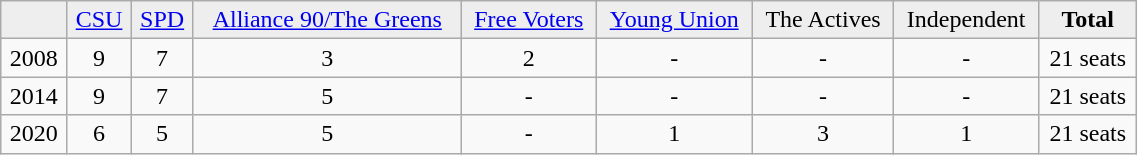<table class="wikitable" width="60%">
<tr bgcolor="#eeeeee" align="center">
<td></td>
<td><a href='#'>CSU</a></td>
<td><a href='#'>SPD</a></td>
<td><a href='#'>Alliance 90/The Greens</a></td>
<td><a href='#'>Free Voters</a></td>
<td><a href='#'>Young Union</a></td>
<td>The Actives</td>
<td>Independent</td>
<td><strong>Total</strong></td>
</tr>
<tr align="center">
<td>2008</td>
<td>9</td>
<td>7</td>
<td>3</td>
<td>2</td>
<td>-</td>
<td>-</td>
<td>-</td>
<td>21 seats</td>
</tr>
<tr align="center">
<td>2014</td>
<td>9</td>
<td>7</td>
<td>5</td>
<td>-</td>
<td>-</td>
<td>-</td>
<td>-</td>
<td>21 seats</td>
</tr>
<tr align="center">
<td>2020</td>
<td>6</td>
<td>5</td>
<td>5</td>
<td>-</td>
<td>1</td>
<td>3</td>
<td>1</td>
<td>21 seats</td>
</tr>
</table>
